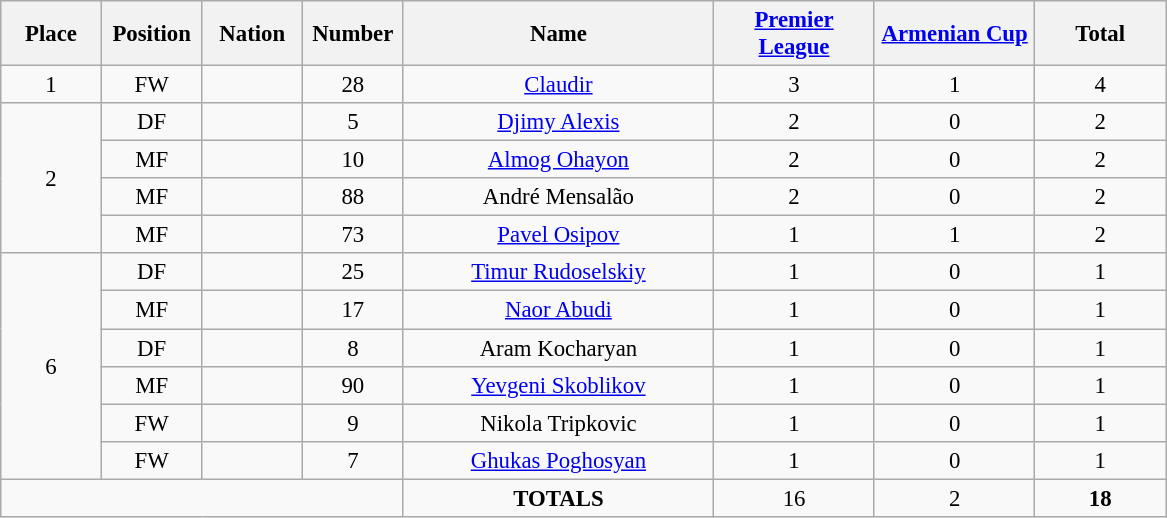<table class="wikitable" style="font-size: 95%; text-align: center;">
<tr>
<th width=60>Place</th>
<th width=60>Position</th>
<th width=60>Nation</th>
<th width=60>Number</th>
<th width=200>Name</th>
<th width=100><a href='#'>Premier League</a></th>
<th width=100><a href='#'>Armenian Cup</a></th>
<th width=80><strong>Total</strong></th>
</tr>
<tr>
<td>1</td>
<td>FW</td>
<td></td>
<td>28</td>
<td><a href='#'>Claudir</a></td>
<td>3</td>
<td>1</td>
<td>4</td>
</tr>
<tr>
<td rowspan="4">2</td>
<td>DF</td>
<td></td>
<td>5</td>
<td><a href='#'>Djimy Alexis</a></td>
<td>2</td>
<td>0</td>
<td>2</td>
</tr>
<tr>
<td>MF</td>
<td></td>
<td>10</td>
<td><a href='#'>Almog Ohayon</a></td>
<td>2</td>
<td>0</td>
<td>2</td>
</tr>
<tr>
<td>MF</td>
<td></td>
<td>88</td>
<td>André Mensalão</td>
<td>2</td>
<td>0</td>
<td>2</td>
</tr>
<tr>
<td>MF</td>
<td></td>
<td>73</td>
<td><a href='#'>Pavel Osipov</a></td>
<td>1</td>
<td>1</td>
<td>2</td>
</tr>
<tr>
<td rowspan="6">6</td>
<td>DF</td>
<td></td>
<td>25</td>
<td><a href='#'>Timur Rudoselskiy</a></td>
<td>1</td>
<td>0</td>
<td>1</td>
</tr>
<tr>
<td>MF</td>
<td></td>
<td>17</td>
<td><a href='#'>Naor Abudi</a></td>
<td>1</td>
<td>0</td>
<td>1</td>
</tr>
<tr>
<td>DF</td>
<td></td>
<td>8</td>
<td>Aram Kocharyan</td>
<td>1</td>
<td>0</td>
<td>1</td>
</tr>
<tr>
<td>MF</td>
<td></td>
<td>90</td>
<td><a href='#'>Yevgeni Skoblikov</a></td>
<td>1</td>
<td>0</td>
<td>1</td>
</tr>
<tr>
<td>FW</td>
<td></td>
<td>9</td>
<td>Nikola Tripkovic</td>
<td>1</td>
<td>0</td>
<td>1</td>
</tr>
<tr>
<td>FW</td>
<td></td>
<td>7</td>
<td><a href='#'>Ghukas Poghosyan</a></td>
<td>1</td>
<td>0</td>
<td>1</td>
</tr>
<tr>
<td colspan="4"></td>
<td><strong>TOTALS</strong></td>
<td>16</td>
<td>2</td>
<td><strong>18</strong></td>
</tr>
</table>
